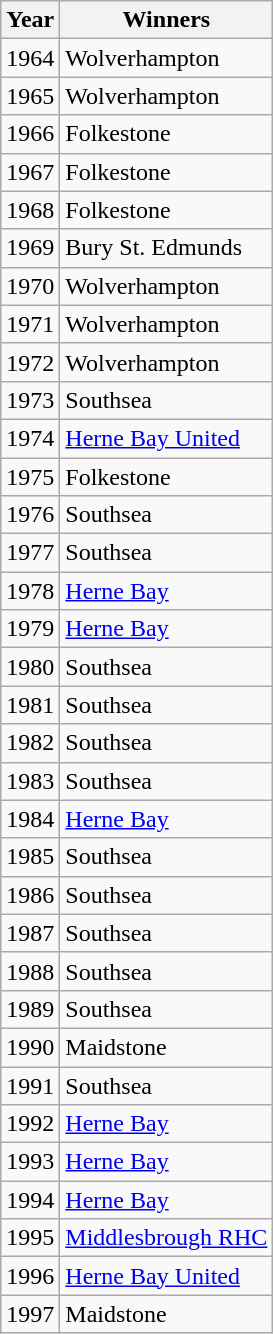<table class="wikitable">
<tr>
<th><strong>Year</strong></th>
<th><strong>Winners</strong></th>
</tr>
<tr>
<td>1964</td>
<td>Wolverhampton</td>
</tr>
<tr>
<td>1965</td>
<td>Wolverhampton</td>
</tr>
<tr>
<td>1966</td>
<td>Folkestone</td>
</tr>
<tr>
<td>1967</td>
<td>Folkestone</td>
</tr>
<tr>
<td>1968</td>
<td>Folkestone</td>
</tr>
<tr>
<td>1969</td>
<td>Bury St. Edmunds</td>
</tr>
<tr>
<td>1970</td>
<td>Wolverhampton</td>
</tr>
<tr>
<td>1971</td>
<td>Wolverhampton</td>
</tr>
<tr>
<td>1972</td>
<td>Wolverhampton</td>
</tr>
<tr>
<td>1973</td>
<td>Southsea</td>
</tr>
<tr>
<td>1974</td>
<td><a href='#'>Herne Bay United</a></td>
</tr>
<tr>
<td>1975</td>
<td>Folkestone</td>
</tr>
<tr>
<td>1976</td>
<td>Southsea</td>
</tr>
<tr>
<td>1977</td>
<td>Southsea</td>
</tr>
<tr>
<td>1978</td>
<td><a href='#'>Herne Bay</a></td>
</tr>
<tr>
<td>1979</td>
<td><a href='#'>Herne Bay</a></td>
</tr>
<tr>
<td>1980</td>
<td>Southsea</td>
</tr>
<tr>
<td>1981</td>
<td>Southsea</td>
</tr>
<tr>
<td>1982</td>
<td>Southsea</td>
</tr>
<tr>
<td>1983</td>
<td>Southsea</td>
</tr>
<tr>
<td>1984</td>
<td><a href='#'>Herne Bay</a></td>
</tr>
<tr>
<td>1985</td>
<td>Southsea</td>
</tr>
<tr>
<td>1986</td>
<td>Southsea</td>
</tr>
<tr>
<td>1987</td>
<td>Southsea</td>
</tr>
<tr>
<td>1988</td>
<td>Southsea</td>
</tr>
<tr>
<td>1989</td>
<td>Southsea</td>
</tr>
<tr>
<td>1990</td>
<td>Maidstone</td>
</tr>
<tr>
<td>1991</td>
<td>Southsea</td>
</tr>
<tr>
<td>1992</td>
<td><a href='#'>Herne Bay</a></td>
</tr>
<tr>
<td>1993</td>
<td><a href='#'>Herne Bay</a></td>
</tr>
<tr>
<td>1994</td>
<td><a href='#'>Herne Bay</a></td>
</tr>
<tr>
<td>1995</td>
<td><a href='#'>Middlesbrough RHC</a></td>
</tr>
<tr>
<td>1996</td>
<td><a href='#'>Herne Bay United</a></td>
</tr>
<tr>
<td>1997</td>
<td>Maidstone</td>
</tr>
</table>
